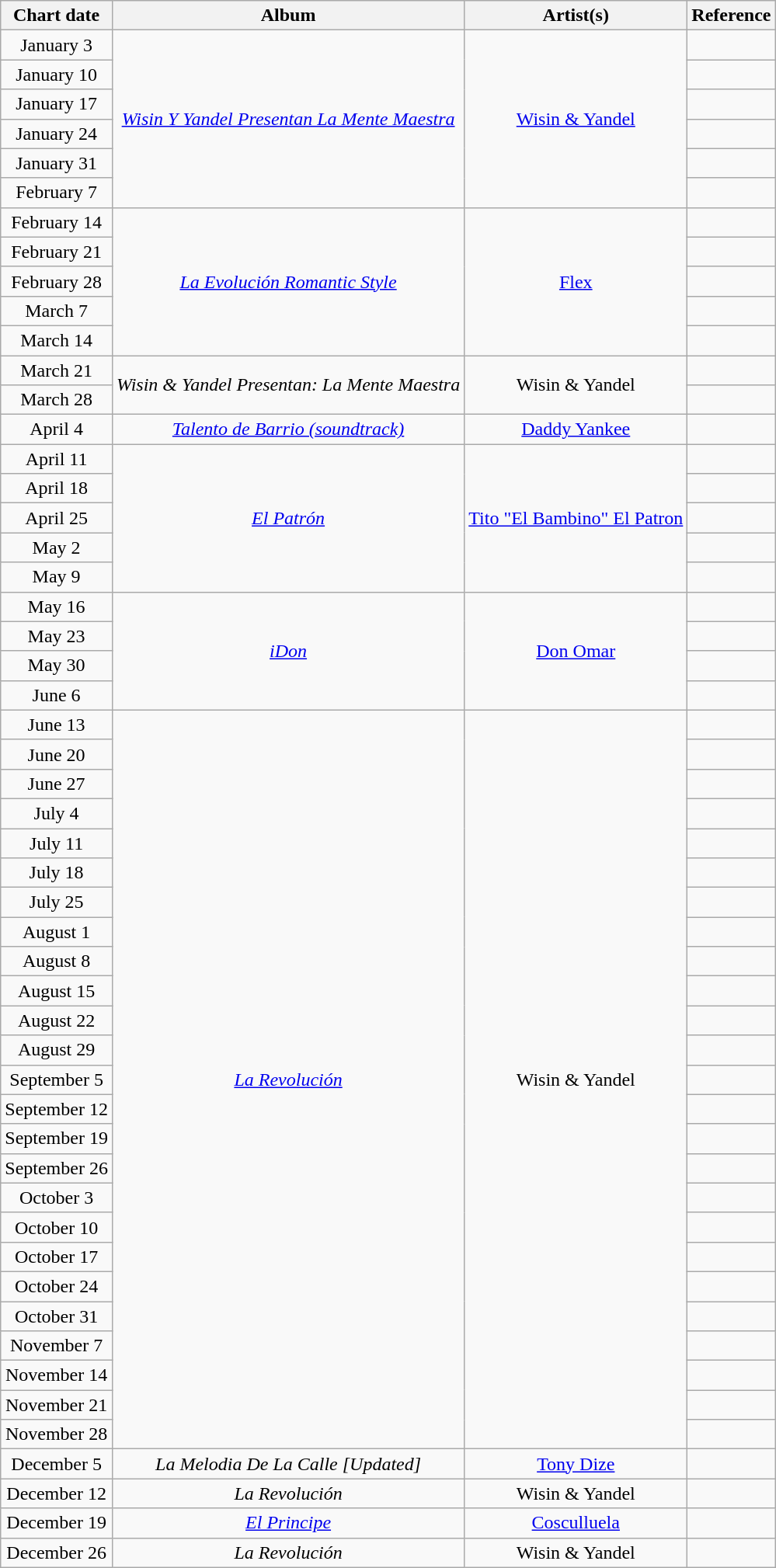<table class="wikitable" border="1" style="text-align: center">
<tr>
<th>Chart date</th>
<th>Album</th>
<th>Artist(s)</th>
<th class="unsortable">Reference</th>
</tr>
<tr>
<td>January 3</td>
<td rowspan="6"><em><a href='#'>Wisin Y Yandel Presentan La Mente Maestra</a></em></td>
<td rowspan="6"><a href='#'>Wisin & Yandel</a></td>
<td></td>
</tr>
<tr>
<td>January 10</td>
<td></td>
</tr>
<tr>
<td>January 17</td>
<td></td>
</tr>
<tr>
<td>January 24</td>
<td></td>
</tr>
<tr>
<td>January 31</td>
<td></td>
</tr>
<tr>
<td>February 7</td>
<td></td>
</tr>
<tr>
<td>February 14</td>
<td rowspan=5><em><a href='#'>La Evolución Romantic Style</a></em></td>
<td rowspan=5><a href='#'>Flex</a></td>
<td></td>
</tr>
<tr>
<td>February 21</td>
<td></td>
</tr>
<tr>
<td>February 28</td>
<td></td>
</tr>
<tr>
<td>March 7</td>
<td></td>
</tr>
<tr>
<td>March 14</td>
<td></td>
</tr>
<tr>
<td>March 21</td>
<td rowspan="2"><em>Wisin & Yandel Presentan: La Mente Maestra</em></td>
<td rowspan="2">Wisin & Yandel</td>
<td></td>
</tr>
<tr>
<td>March 28</td>
<td></td>
</tr>
<tr>
<td>April 4</td>
<td><em><a href='#'>Talento de Barrio (soundtrack)</a></em></td>
<td><a href='#'>Daddy Yankee</a></td>
<td></td>
</tr>
<tr>
<td>April 11</td>
<td rowspan=5><em><a href='#'>El Patrón</a></em></td>
<td rowspan=5><a href='#'>Tito "El Bambino" El Patron</a></td>
<td></td>
</tr>
<tr>
<td>April 18</td>
<td></td>
</tr>
<tr>
<td>April 25</td>
<td></td>
</tr>
<tr>
<td>May 2</td>
<td></td>
</tr>
<tr>
<td>May 9</td>
<td></td>
</tr>
<tr>
<td>May 16</td>
<td rowspan=4><em><a href='#'>iDon</a></em></td>
<td rowspan=4><a href='#'>Don Omar</a></td>
<td></td>
</tr>
<tr>
<td>May 23</td>
<td></td>
</tr>
<tr>
<td>May 30</td>
<td></td>
</tr>
<tr>
<td>June 6</td>
<td></td>
</tr>
<tr>
<td>June 13</td>
<td rowspan=25><em><a href='#'>La Revolución</a></em></td>
<td rowspan=25>Wisin & Yandel</td>
<td></td>
</tr>
<tr>
<td>June 20</td>
<td></td>
</tr>
<tr>
<td>June 27</td>
<td></td>
</tr>
<tr>
<td>July 4</td>
<td></td>
</tr>
<tr>
<td>July 11</td>
<td></td>
</tr>
<tr>
<td>July 18</td>
<td></td>
</tr>
<tr>
<td>July 25</td>
<td></td>
</tr>
<tr>
<td>August 1</td>
<td></td>
</tr>
<tr>
<td>August 8</td>
<td></td>
</tr>
<tr>
<td>August 15</td>
<td></td>
</tr>
<tr>
<td>August 22</td>
<td></td>
</tr>
<tr>
<td>August 29</td>
<td></td>
</tr>
<tr>
<td>September 5</td>
<td></td>
</tr>
<tr>
<td>September 12</td>
<td></td>
</tr>
<tr>
<td>September 19</td>
<td></td>
</tr>
<tr>
<td>September 26</td>
<td></td>
</tr>
<tr>
<td>October 3</td>
<td></td>
</tr>
<tr>
<td>October 10</td>
<td></td>
</tr>
<tr>
<td>October 17</td>
<td></td>
</tr>
<tr>
<td>October 24</td>
<td></td>
</tr>
<tr>
<td>October 31</td>
<td></td>
</tr>
<tr>
<td>November 7</td>
<td></td>
</tr>
<tr>
<td>November 14</td>
<td></td>
</tr>
<tr>
<td>November 21</td>
<td></td>
</tr>
<tr>
<td>November 28</td>
<td></td>
</tr>
<tr>
<td>December 5</td>
<td><em>La Melodia De La Calle [Updated]</em></td>
<td><a href='#'>Tony Dize</a></td>
<td></td>
</tr>
<tr>
<td>December 12</td>
<td><em>La Revolución</em></td>
<td>Wisin & Yandel</td>
<td></td>
</tr>
<tr>
<td>December 19</td>
<td><em><a href='#'>El Principe</a></em></td>
<td><a href='#'>Cosculluela</a></td>
<td></td>
</tr>
<tr>
<td>December 26</td>
<td><em>La Revolución</em></td>
<td>Wisin & Yandel</td>
<td></td>
</tr>
</table>
